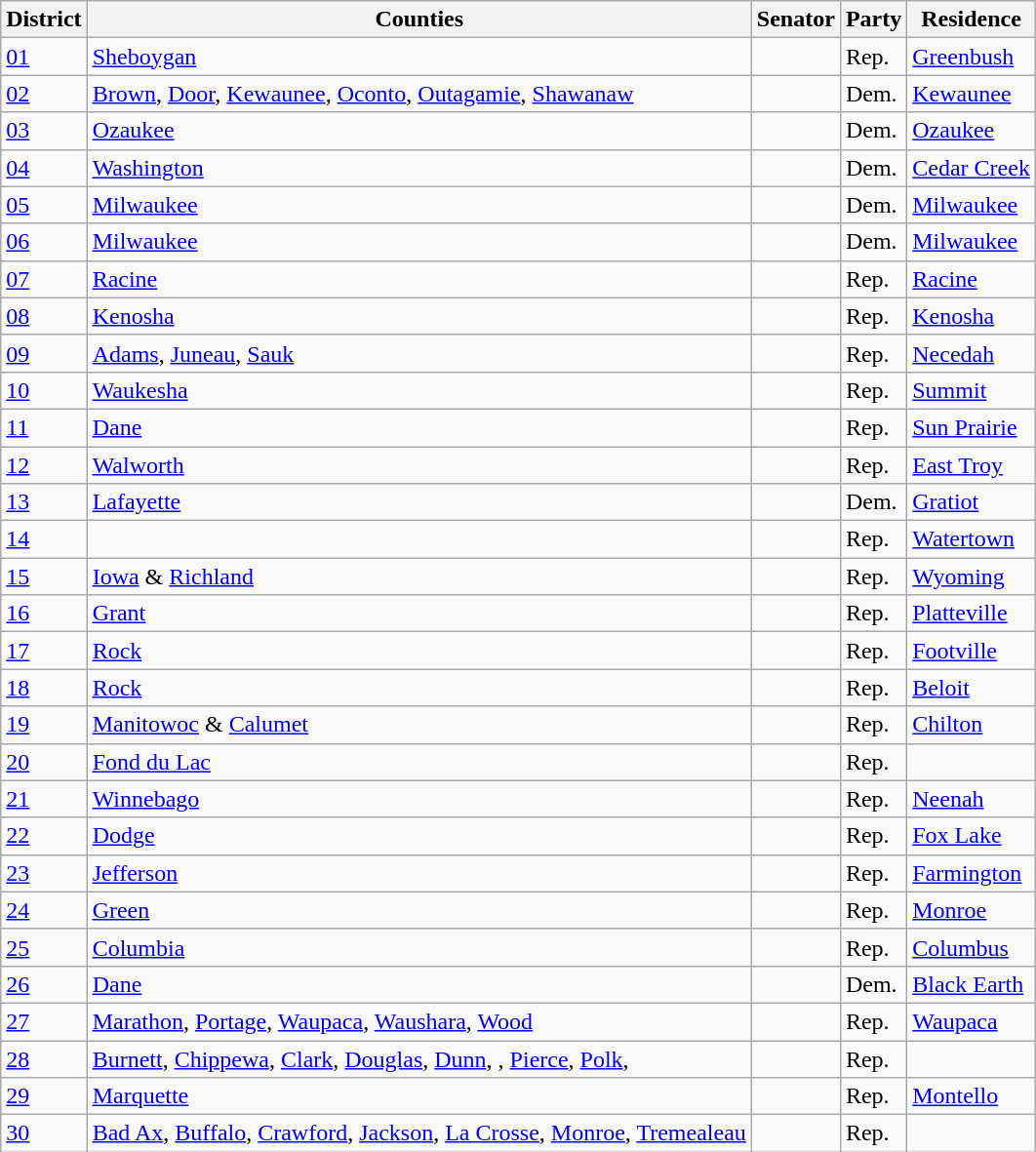<table class="wikitable sortable">
<tr>
<th>District</th>
<th>Counties</th>
<th>Senator</th>
<th>Party</th>
<th>Residence</th>
</tr>
<tr>
<td><a href='#'>01</a></td>
<td><a href='#'>Sheboygan</a></td>
<td></td>
<td>Rep.</td>
<td><a href='#'>Greenbush</a></td>
</tr>
<tr>
<td><a href='#'>02</a></td>
<td><a href='#'>Brown</a>, <a href='#'>Door</a>, <a href='#'>Kewaunee</a>, <a href='#'>Oconto</a>, <a href='#'>Outagamie</a>, <a href='#'>Shawanaw</a></td>
<td></td>
<td>Dem.</td>
<td><a href='#'>Kewaunee</a></td>
</tr>
<tr>
<td><a href='#'>03</a></td>
<td><a href='#'>Ozaukee</a></td>
<td></td>
<td>Dem.</td>
<td><a href='#'>Ozaukee</a></td>
</tr>
<tr>
<td><a href='#'>04</a></td>
<td><a href='#'>Washington</a></td>
<td></td>
<td>Dem.</td>
<td><a href='#'>Cedar Creek</a></td>
</tr>
<tr>
<td><a href='#'>05</a></td>
<td><a href='#'>Milwaukee</a> </td>
<td></td>
<td>Dem.</td>
<td><a href='#'>Milwaukee</a></td>
</tr>
<tr>
<td><a href='#'>06</a></td>
<td><a href='#'>Milwaukee</a> </td>
<td></td>
<td>Dem.</td>
<td><a href='#'>Milwaukee</a></td>
</tr>
<tr>
<td><a href='#'>07</a></td>
<td><a href='#'>Racine</a></td>
<td></td>
<td>Rep.</td>
<td><a href='#'>Racine</a></td>
</tr>
<tr>
<td><a href='#'>08</a></td>
<td><a href='#'>Kenosha</a></td>
<td></td>
<td>Rep.</td>
<td><a href='#'>Kenosha</a></td>
</tr>
<tr>
<td><a href='#'>09</a></td>
<td><a href='#'>Adams</a>, <a href='#'>Juneau</a>, <a href='#'>Sauk</a></td>
<td></td>
<td>Rep.</td>
<td><a href='#'>Necedah</a></td>
</tr>
<tr>
<td><a href='#'>10</a></td>
<td><a href='#'>Waukesha</a></td>
<td></td>
<td>Rep.</td>
<td><a href='#'>Summit</a></td>
</tr>
<tr>
<td><a href='#'>11</a></td>
<td><a href='#'>Dane</a> </td>
<td></td>
<td>Rep.</td>
<td><a href='#'>Sun Prairie</a></td>
</tr>
<tr>
<td><a href='#'>12</a></td>
<td><a href='#'>Walworth</a></td>
<td></td>
<td>Rep.</td>
<td><a href='#'>East Troy</a></td>
</tr>
<tr>
<td><a href='#'>13</a></td>
<td><a href='#'>Lafayette</a></td>
<td></td>
<td>Dem.</td>
<td><a href='#'>Gratiot</a></td>
</tr>
<tr>
<td><a href='#'>14</a></td>
<td> </td>
<td></td>
<td>Rep.</td>
<td><a href='#'>Watertown</a></td>
</tr>
<tr>
<td><a href='#'>15</a></td>
<td><a href='#'>Iowa</a> & <a href='#'>Richland</a></td>
<td></td>
<td>Rep.</td>
<td><a href='#'>Wyoming</a></td>
</tr>
<tr>
<td><a href='#'>16</a></td>
<td><a href='#'>Grant</a></td>
<td></td>
<td>Rep.</td>
<td><a href='#'>Platteville</a></td>
</tr>
<tr>
<td><a href='#'>17</a></td>
<td><a href='#'>Rock</a> </td>
<td></td>
<td>Rep.</td>
<td><a href='#'>Footville</a></td>
</tr>
<tr>
<td><a href='#'>18</a></td>
<td><a href='#'>Rock</a> </td>
<td></td>
<td>Rep.</td>
<td><a href='#'>Beloit</a></td>
</tr>
<tr>
<td><a href='#'>19</a></td>
<td><a href='#'>Manitowoc</a> & <a href='#'>Calumet</a></td>
<td></td>
<td>Rep.</td>
<td><a href='#'>Chilton</a></td>
</tr>
<tr>
<td><a href='#'>20</a></td>
<td><a href='#'>Fond du Lac</a></td>
<td></td>
<td>Rep.</td>
<td></td>
</tr>
<tr>
<td><a href='#'>21</a></td>
<td><a href='#'>Winnebago</a></td>
<td> </td>
<td>Rep.</td>
<td><a href='#'>Neenah</a></td>
</tr>
<tr>
<td><a href='#'>22</a></td>
<td><a href='#'>Dodge</a></td>
<td></td>
<td>Rep.</td>
<td><a href='#'>Fox Lake</a></td>
</tr>
<tr>
<td><a href='#'>23</a></td>
<td><a href='#'>Jefferson</a> </td>
<td></td>
<td>Rep.</td>
<td><a href='#'>Farmington</a></td>
</tr>
<tr>
<td><a href='#'>24</a></td>
<td><a href='#'>Green</a></td>
<td></td>
<td>Rep.</td>
<td><a href='#'>Monroe</a></td>
</tr>
<tr>
<td><a href='#'>25</a></td>
<td><a href='#'>Columbia</a></td>
<td></td>
<td>Rep.</td>
<td><a href='#'>Columbus</a></td>
</tr>
<tr>
<td><a href='#'>26</a></td>
<td><a href='#'>Dane</a> </td>
<td></td>
<td>Dem.</td>
<td><a href='#'>Black Earth</a></td>
</tr>
<tr>
<td><a href='#'>27</a></td>
<td><a href='#'>Marathon</a>, <a href='#'>Portage</a>, <a href='#'>Waupaca</a>, <a href='#'>Waushara</a>, <a href='#'>Wood</a></td>
<td></td>
<td>Rep.</td>
<td><a href='#'>Waupaca</a></td>
</tr>
<tr>
<td><a href='#'>28</a></td>
<td><a href='#'>Burnett</a>, <a href='#'>Chippewa</a>, <a href='#'>Clark</a>, <a href='#'>Douglas</a>, <a href='#'>Dunn</a>, , <a href='#'>Pierce</a>, <a href='#'>Polk</a>, </td>
<td></td>
<td>Rep.</td>
<td></td>
</tr>
<tr>
<td><a href='#'>29</a></td>
<td><a href='#'>Marquette</a></td>
<td></td>
<td>Rep.</td>
<td><a href='#'>Montello</a></td>
</tr>
<tr>
<td><a href='#'>30</a></td>
<td><a href='#'>Bad Ax</a>, <a href='#'>Buffalo</a>, <a href='#'>Crawford</a>, <a href='#'>Jackson</a>, <a href='#'>La Crosse</a>, <a href='#'>Monroe</a>, <a href='#'>Tremealeau</a></td>
<td></td>
<td>Rep.</td>
<td></td>
</tr>
</table>
